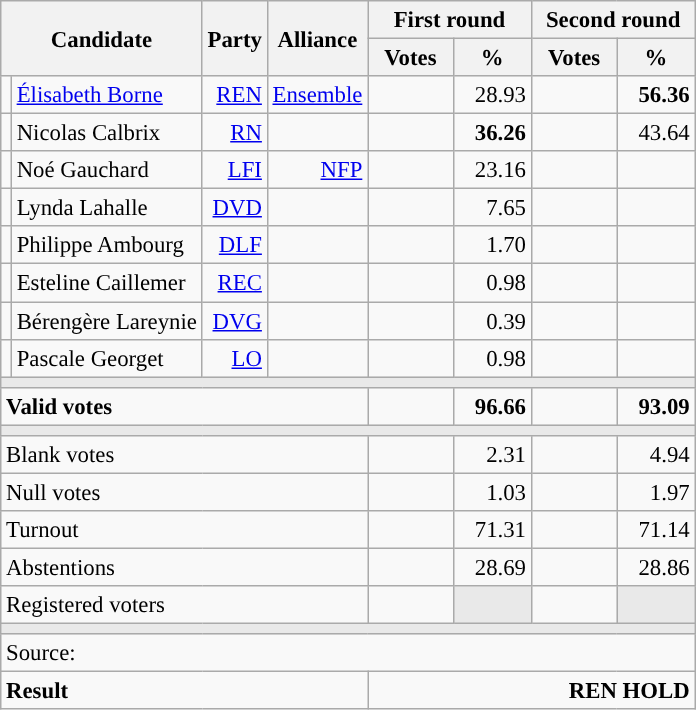<table class="wikitable" style="text-align:right;font-size:95%;">
<tr>
<th colspan="2" rowspan="2">Candidate</th>
<th colspan="1" rowspan="2">Party</th>
<th colspan="1" rowspan="2">Alliance</th>
<th colspan="2">First round</th>
<th colspan="2">Second round</th>
</tr>
<tr>
<th style="width:50px;">Votes</th>
<th style="width:45px;">%</th>
<th style="width:50px;">Votes</th>
<th style="width:45px;">%</th>
</tr>
<tr>
<td style="color:inherit;background:"></td>
<td style="text-align:left;"><a href='#'>Élisabeth Borne</a></td>
<td><a href='#'>REN</a></td>
<td><a href='#'>Ensemble</a></td>
<td></td>
<td>28.93</td>
<td><strong></strong></td>
<td><strong>56.36</strong></td>
</tr>
<tr>
<td style="color:inherit;background:"></td>
<td style="text-align:left;">Nicolas Calbrix</td>
<td><a href='#'>RN</a></td>
<td></td>
<td><strong></strong></td>
<td><strong>36.26</strong></td>
<td></td>
<td>43.64</td>
</tr>
<tr>
<td style="color:inherit;background:"></td>
<td style="text-align:left;">Noé Gauchard</td>
<td><a href='#'>LFI</a></td>
<td><a href='#'>NFP</a></td>
<td></td>
<td>23.16</td>
<td></td>
<td></td>
</tr>
<tr>
<td style="color:inherit;background:"></td>
<td style="text-align:left;">Lynda Lahalle</td>
<td><a href='#'>DVD</a></td>
<td></td>
<td></td>
<td>7.65</td>
<td></td>
<td></td>
</tr>
<tr>
<td style="color:inherit;background:"></td>
<td style="text-align:left;">Philippe Ambourg</td>
<td><a href='#'>DLF</a></td>
<td></td>
<td></td>
<td>1.70</td>
<td></td>
<td></td>
</tr>
<tr>
<td style="color:inherit;background:"></td>
<td style="text-align:left;">Esteline Caillemer</td>
<td><a href='#'>REC</a></td>
<td></td>
<td></td>
<td>0.98</td>
<td></td>
<td></td>
</tr>
<tr>
<td style="color:inherit;background:"></td>
<td style="text-align:left;">Bérengère Lareynie</td>
<td><a href='#'>DVG</a></td>
<td></td>
<td></td>
<td>0.39</td>
<td></td>
<td></td>
</tr>
<tr>
<td style="color:inherit;background:"></td>
<td style="text-align:left;">Pascale Georget</td>
<td><a href='#'>LO</a></td>
<td></td>
<td></td>
<td>0.98</td>
<td></td>
<td></td>
</tr>
<tr>
<td colspan="8" style="background:#E9E9E9;"></td>
</tr>
<tr style="font-weight:bold;">
<td colspan="4" style="text-align:left;">Valid votes</td>
<td></td>
<td>96.66</td>
<td></td>
<td>93.09</td>
</tr>
<tr>
<td colspan="8" style="background:#E9E9E9;"></td>
</tr>
<tr>
<td colspan="4" style="text-align:left;">Blank votes</td>
<td></td>
<td>2.31</td>
<td></td>
<td>4.94</td>
</tr>
<tr>
<td colspan="4" style="text-align:left;">Null votes</td>
<td></td>
<td>1.03</td>
<td></td>
<td>1.97</td>
</tr>
<tr>
<td colspan="4" style="text-align:left;">Turnout</td>
<td></td>
<td>71.31</td>
<td></td>
<td>71.14</td>
</tr>
<tr>
<td colspan="4" style="text-align:left;">Abstentions</td>
<td></td>
<td>28.69</td>
<td></td>
<td>28.86</td>
</tr>
<tr>
<td colspan="4" style="text-align:left;">Registered voters</td>
<td></td>
<td style="color:inherit;background:#E9E9E9;"></td>
<td></td>
<td style="color:inherit;background:#E9E9E9;"></td>
</tr>
<tr>
<td colspan="8" style="background:#E9E9E9;"></td>
</tr>
<tr>
<td colspan="8" style="text-align:left;">Source: </td>
</tr>
<tr style="font-weight:bold">
<td colspan="4" style="text-align:left;">Result</td>
<td colspan="4" style="background-color:">REN HOLD</td>
</tr>
</table>
